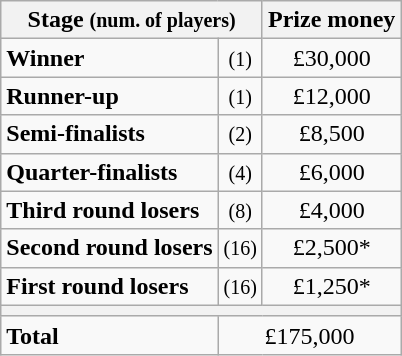<table class="wikitable">
<tr>
<th colspan="2">Stage <small>(num. of players)</small></th>
<th>Prize money</th>
</tr>
<tr>
<td><strong>Winner</strong></td>
<td align="center"><small>(1)</small></td>
<td align="center">£30,000</td>
</tr>
<tr>
<td><strong>Runner-up</strong></td>
<td align="center"><small>(1)</small></td>
<td align="center">£12,000</td>
</tr>
<tr>
<td><strong>Semi-finalists</strong></td>
<td align="center"><small>(2)</small></td>
<td align="center">£8,500</td>
</tr>
<tr>
<td><strong>Quarter-finalists</strong></td>
<td align="center"><small>(4)</small></td>
<td align="center">£6,000</td>
</tr>
<tr>
<td><strong>Third round losers</strong></td>
<td align="center"><small>(8)</small></td>
<td align="center">£4,000</td>
</tr>
<tr>
<td><strong>Second round losers</strong></td>
<td align="center"><small>(16)</small></td>
<td align="center">£2,500*</td>
</tr>
<tr>
<td><strong>First round losers</strong></td>
<td align="center"><small>(16)</small></td>
<td align="center">£1,250*</td>
</tr>
<tr>
<th colspan="3"></th>
</tr>
<tr>
<td><strong>Total</strong></td>
<td colspan="2" align="center">£175,000</td>
</tr>
</table>
